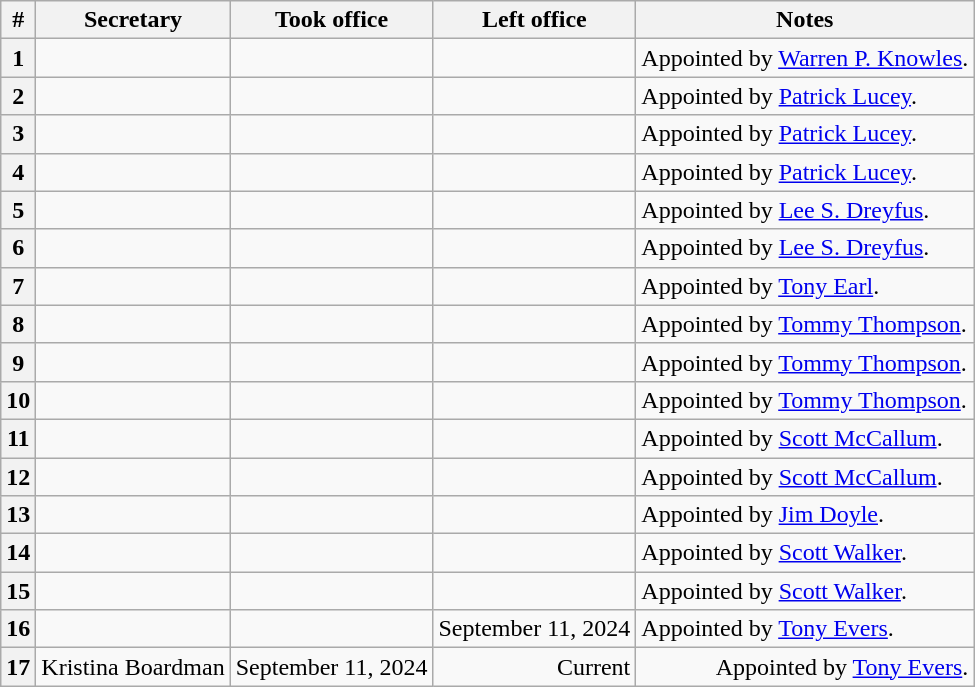<table class="wikitable sortable" style="text-align:right;">
<tr>
<th>#</th>
<th>Secretary</th>
<th>Took office</th>
<th>Left office</th>
<th>Notes</th>
</tr>
<tr>
<th>1</th>
<td align="left"></td>
<td></td>
<td></td>
<td align="left">Appointed by <a href='#'>Warren P. Knowles</a>.</td>
</tr>
<tr>
<th>2</th>
<td align="left"></td>
<td></td>
<td></td>
<td align="left">Appointed by <a href='#'>Patrick Lucey</a>.</td>
</tr>
<tr>
<th>3</th>
<td align="left"></td>
<td></td>
<td></td>
<td align="left">Appointed by <a href='#'>Patrick Lucey</a>.</td>
</tr>
<tr>
<th>4</th>
<td align="left"></td>
<td></td>
<td></td>
<td align="left">Appointed by <a href='#'>Patrick Lucey</a>.</td>
</tr>
<tr>
<th>5</th>
<td align="left"></td>
<td></td>
<td></td>
<td align="left">Appointed by <a href='#'>Lee S. Dreyfus</a>.</td>
</tr>
<tr>
<th>6</th>
<td align="left"></td>
<td></td>
<td></td>
<td align="left">Appointed by <a href='#'>Lee S. Dreyfus</a>.</td>
</tr>
<tr>
<th>7</th>
<td align="left"></td>
<td></td>
<td></td>
<td align="left">Appointed by <a href='#'>Tony Earl</a>.</td>
</tr>
<tr>
<th>8</th>
<td align="left"></td>
<td></td>
<td></td>
<td align="left">Appointed by <a href='#'>Tommy Thompson</a>.</td>
</tr>
<tr>
<th>9</th>
<td align="left"></td>
<td></td>
<td></td>
<td align="left">Appointed by <a href='#'>Tommy Thompson</a>.</td>
</tr>
<tr>
<th>10</th>
<td align="left"></td>
<td></td>
<td></td>
<td align="left">Appointed by <a href='#'>Tommy Thompson</a>.</td>
</tr>
<tr>
<th>11</th>
<td align="left"></td>
<td></td>
<td></td>
<td align="left">Appointed by <a href='#'>Scott McCallum</a>.</td>
</tr>
<tr>
<th>12</th>
<td align="left"></td>
<td></td>
<td></td>
<td align="left">Appointed by <a href='#'>Scott McCallum</a>.</td>
</tr>
<tr>
<th>13</th>
<td align="left"></td>
<td></td>
<td></td>
<td align="left">Appointed by <a href='#'>Jim Doyle</a>.</td>
</tr>
<tr>
<th>14</th>
<td align="left"></td>
<td></td>
<td></td>
<td align="left">Appointed by <a href='#'>Scott Walker</a>.</td>
</tr>
<tr>
<th>15</th>
<td align="left"></td>
<td></td>
<td></td>
<td align="left">Appointed by <a href='#'>Scott Walker</a>.</td>
</tr>
<tr>
<th>16</th>
<td align="left"></td>
<td></td>
<td>September 11, 2024</td>
<td align="left">Appointed by <a href='#'>Tony Evers</a>.</td>
</tr>
<tr>
<th>17</th>
<td>Kristina Boardman</td>
<td>September 11, 2024</td>
<td>Current</td>
<td>Appointed by <a href='#'>Tony Evers</a>.</td>
</tr>
</table>
